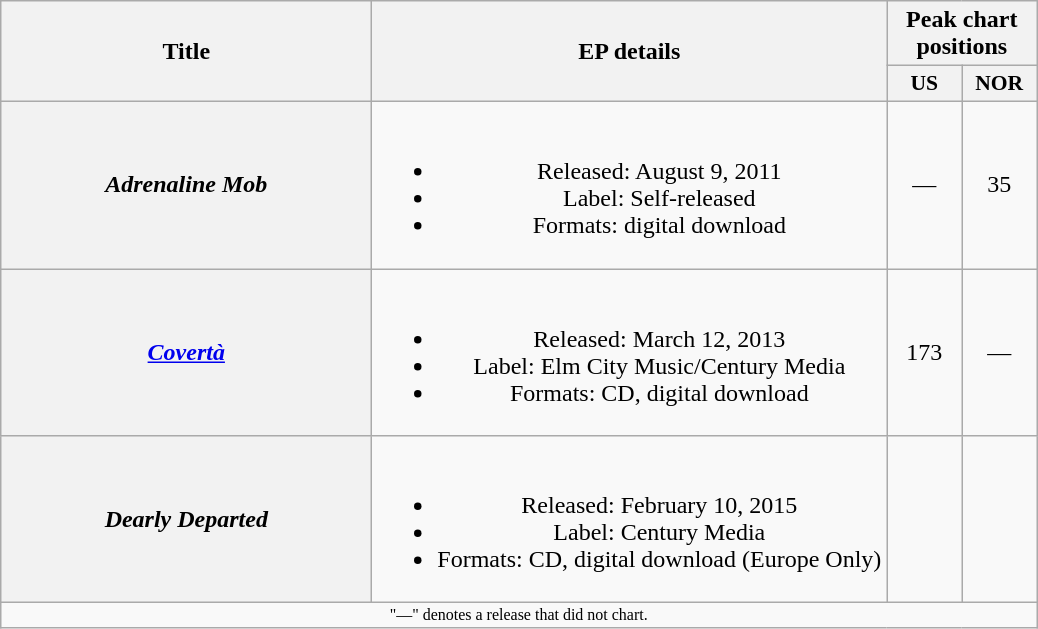<table class="wikitable plainrowheaders" style="text-align:center;">
<tr>
<th scope="col" rowspan="2" style="width:15em;">Title</th>
<th scope="col" rowspan="2">EP details</th>
<th scope="col" colspan="2">Peak chart positions</th>
</tr>
<tr>
<th scope="col" style="width:3em;font-size:90%;">US<br></th>
<th scope="col" style="width:3em;font-size:90%;">NOR<br></th>
</tr>
<tr>
<th scope="row"><em>Adrenaline Mob</em></th>
<td><br><ul><li>Released: August 9, 2011</li><li>Label: Self-released</li><li>Formats: digital download</li></ul></td>
<td>—</td>
<td>35</td>
</tr>
<tr>
<th scope="row"><em><a href='#'>Covertà</a></em></th>
<td><br><ul><li>Released: March 12, 2013</li><li>Label: Elm City Music/Century Media</li><li>Formats: CD, digital download</li></ul></td>
<td>173</td>
<td>—</td>
</tr>
<tr>
<th scope="row"><em>Dearly Departed</em></th>
<td><br><ul><li>Released: February 10, 2015</li><li>Label: Century Media</li><li>Formats: CD, digital download (Europe Only)</li></ul></td>
<td></td>
<td></td>
</tr>
<tr>
<td colspan="20" style="text-align:center; font-size:8pt;">"—" denotes a release that did not chart.</td>
</tr>
</table>
